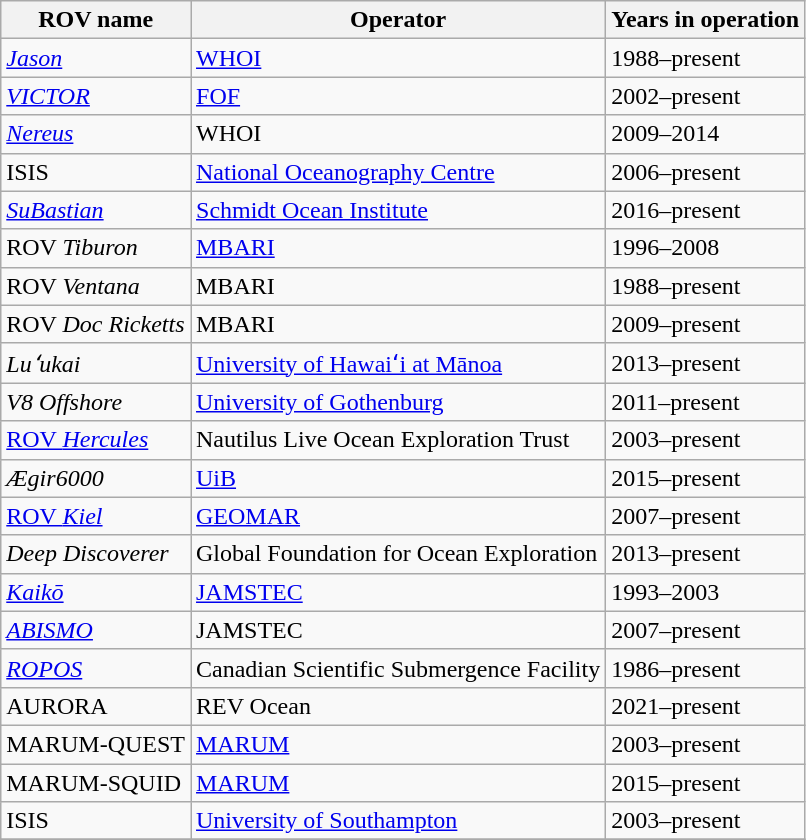<table class="wikitable sortable mw-collapsible">
<tr>
<th>ROV name</th>
<th>Operator</th>
<th>Years in operation</th>
</tr>
<tr>
<td><a href='#'><em>Jason</em></a></td>
<td><a href='#'>WHOI</a></td>
<td>1988–present</td>
</tr>
<tr>
<td><a href='#'><em>VICTOR</em></a></td>
<td><a href='#'>FOF</a></td>
<td>2002–present</td>
</tr>
<tr>
<td><a href='#'><em>Nereus</em></a></td>
<td>WHOI</td>
<td>2009–2014</td>
</tr>
<tr>
<td>ISIS</td>
<td><a href='#'>National Oceanography Centre</a></td>
<td>2006–present</td>
</tr>
<tr>
<td><a href='#'><em>SuBastian</em></a></td>
<td><a href='#'>Schmidt Ocean Institute</a></td>
<td>2016–present</td>
</tr>
<tr>
<td>ROV <em>Tiburon</em></td>
<td><a href='#'>MBARI</a></td>
<td>1996–2008</td>
</tr>
<tr>
<td>ROV <em>Ventana</em></td>
<td>MBARI</td>
<td>1988–present</td>
</tr>
<tr>
<td>ROV <em>Doc Ricketts</em></td>
<td>MBARI</td>
<td>2009–present</td>
</tr>
<tr>
<td><em>Luʻukai</em></td>
<td><a href='#'>University of Hawaiʻi at Mānoa</a></td>
<td>2013–present</td>
</tr>
<tr>
<td><em>V8 Offshore</em></td>
<td><a href='#'>University of Gothenburg</a></td>
<td>2011–present</td>
</tr>
<tr>
<td><a href='#'>ROV <em>Hercules</em></a></td>
<td>Nautilus Live Ocean Exploration Trust</td>
<td>2003–present</td>
</tr>
<tr>
<td><em>Ægir6000</em></td>
<td><a href='#'>UiB</a></td>
<td>2015–present</td>
</tr>
<tr>
<td><a href='#'>ROV <em>Kiel</em></a></td>
<td><a href='#'>GEOMAR</a></td>
<td>2007–present</td>
</tr>
<tr>
<td><em>Deep Discoverer</em></td>
<td>Global Foundation for Ocean Exploration</td>
<td>2013–present</td>
</tr>
<tr>
<td><a href='#'><em>Kaikō</em></a></td>
<td><a href='#'>JAMSTEC</a></td>
<td>1993–2003</td>
</tr>
<tr>
<td><em><a href='#'>ABISMO</a></em></td>
<td>JAMSTEC</td>
<td>2007–present</td>
</tr>
<tr>
<td><em><a href='#'>ROPOS</a></em></td>
<td>Canadian Scientific Submergence Facility</td>
<td>1986–present</td>
</tr>
<tr>
<td>AURORA</td>
<td>REV Ocean</td>
<td>2021–present</td>
</tr>
<tr>
<td>MARUM-QUEST</td>
<td><a href='#'>MARUM</a></td>
<td>2003–present</td>
</tr>
<tr>
<td>MARUM-SQUID</td>
<td><a href='#'>MARUM</a></td>
<td>2015–present</td>
</tr>
<tr>
<td>ISIS</td>
<td><a href='#'>University of Southampton</a></td>
<td>2003–present</td>
</tr>
<tr>
</tr>
</table>
